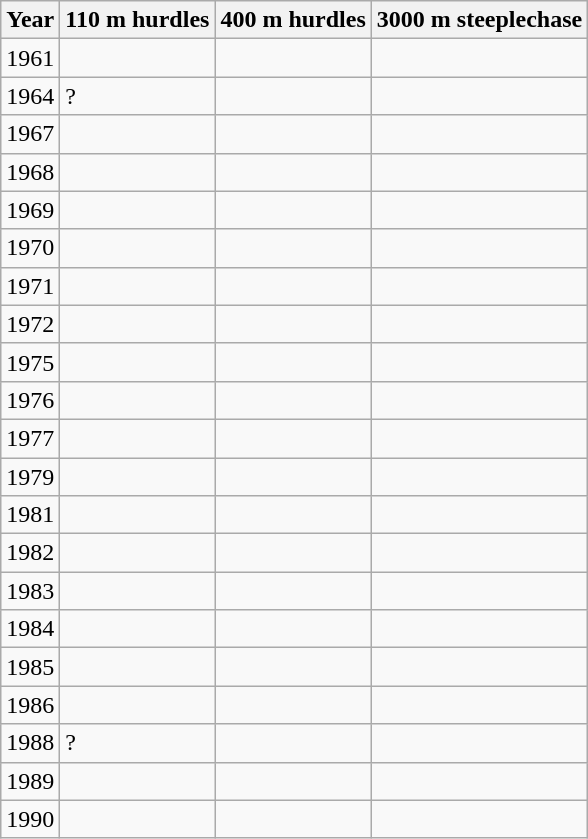<table class=wikitable>
<tr>
<th>Year</th>
<th>110 m hurdles</th>
<th>400 m hurdles</th>
<th>3000 m steeplechase</th>
</tr>
<tr>
<td>1961</td>
<td></td>
<td></td>
<td></td>
</tr>
<tr>
<td>1964</td>
<td>?</td>
<td></td>
<td></td>
</tr>
<tr>
<td>1967</td>
<td></td>
<td></td>
<td></td>
</tr>
<tr>
<td>1968</td>
<td></td>
<td></td>
<td></td>
</tr>
<tr>
<td>1969</td>
<td></td>
<td></td>
<td></td>
</tr>
<tr>
<td>1970</td>
<td></td>
<td></td>
<td></td>
</tr>
<tr>
<td>1971</td>
<td></td>
<td></td>
<td></td>
</tr>
<tr>
<td>1972</td>
<td></td>
<td></td>
<td></td>
</tr>
<tr>
<td>1975</td>
<td></td>
<td></td>
<td></td>
</tr>
<tr>
<td>1976</td>
<td></td>
<td></td>
<td></td>
</tr>
<tr>
<td>1977</td>
<td></td>
<td></td>
<td></td>
</tr>
<tr>
<td>1979</td>
<td></td>
<td></td>
<td></td>
</tr>
<tr>
<td>1981</td>
<td></td>
<td></td>
<td></td>
</tr>
<tr>
<td>1982</td>
<td></td>
<td></td>
<td></td>
</tr>
<tr>
<td>1983</td>
<td></td>
<td></td>
<td></td>
</tr>
<tr>
<td>1984</td>
<td></td>
<td></td>
<td></td>
</tr>
<tr>
<td>1985</td>
<td></td>
<td></td>
<td></td>
</tr>
<tr>
<td>1986</td>
<td></td>
<td></td>
<td></td>
</tr>
<tr>
<td>1988</td>
<td>?</td>
<td></td>
<td></td>
</tr>
<tr>
<td>1989</td>
<td></td>
<td></td>
<td></td>
</tr>
<tr>
<td>1990</td>
<td></td>
<td></td>
<td></td>
</tr>
</table>
